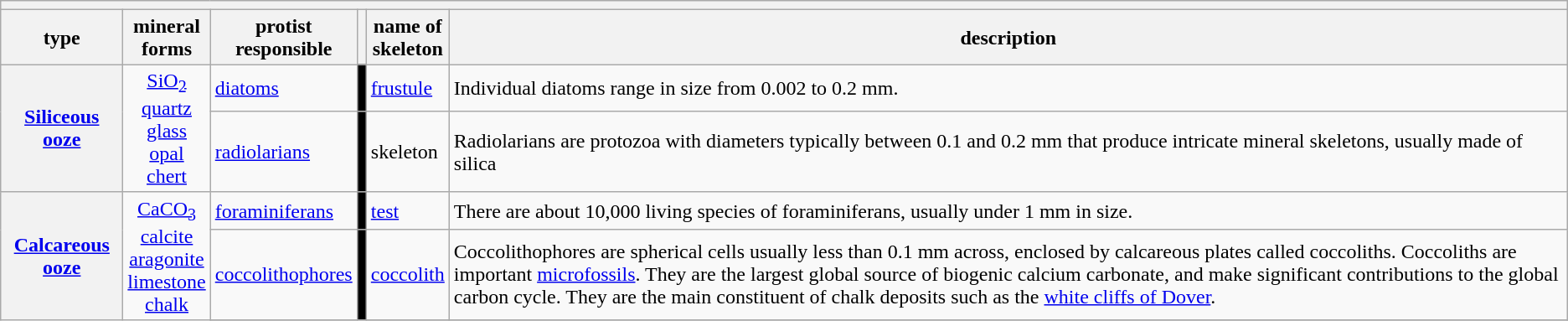<table class="wikitable">
<tr>
<th colspan=8></th>
</tr>
<tr>
<th>type</th>
<th>mineral<br>forms</th>
<th>protist<br>responsible</th>
<th></th>
<th>name of<br>skeleton</th>
<th>description</th>
</tr>
<tr>
<th width=90px rowspan=2><a href='#'>Siliceous ooze</a></th>
<td rowspan=2 align=center><a href='#'>SiO<sub>2</sub></a><br><a href='#'>quartz</a><br><a href='#'>glass</a><br><a href='#'>opal</a><br><a href='#'>chert</a></td>
<td><a href='#'>diatoms</a></td>
<td style="background:#000000;"></td>
<td><a href='#'>frustule</a></td>
<td>Individual diatoms range in size from 0.002 to 0.2 mm.</td>
</tr>
<tr>
<td><a href='#'>radiolarians</a></td>
<td style="background:#000000;"></td>
<td>skeleton</td>
<td>Radiolarians are protozoa with diameters typically between 0.1 and 0.2 mm that produce intricate mineral skeletons, usually made of silica</td>
</tr>
<tr>
<th rowspan=3><a href='#'>Calcareous ooze</a></th>
<td rowspan=3 align=center><a href='#'>CaCO<sub>3</sub></a><br><a href='#'>calcite</a><br><a href='#'>aragonite</a><br><a href='#'>limestone</a><br><a href='#'>chalk</a></td>
<td><a href='#'>foraminiferans</a></td>
<td style="background:#000000;"></td>
<td><a href='#'>test</a></td>
<td>There are about 10,000 living species of foraminiferans, usually under 1 mm in size.</td>
</tr>
<tr>
<td><a href='#'>coccolithophores</a></td>
<td style="background:#000000;"></td>
<td><a href='#'>coccolith</a></td>
<td>Coccolithophores are spherical cells usually less than 0.1 mm across, enclosed by calcareous plates called coccoliths. Coccoliths are important <a href='#'>microfossils</a>. They are the largest global source of biogenic calcium carbonate, and make significant contributions to the global carbon cycle. They are the main constituent of chalk deposits such as the <a href='#'>white cliffs of Dover</a>.</td>
</tr>
<tr>
</tr>
</table>
